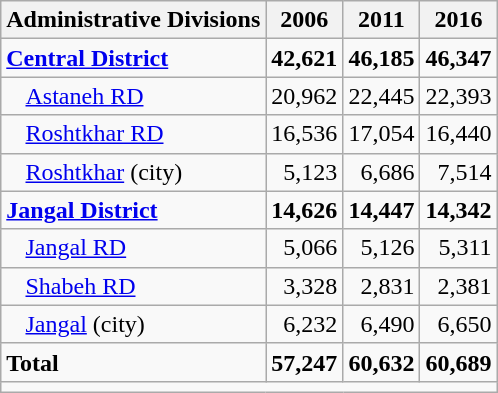<table class="wikitable">
<tr>
<th>Administrative Divisions</th>
<th>2006</th>
<th>2011</th>
<th>2016</th>
</tr>
<tr>
<td><strong><a href='#'>Central District</a></strong></td>
<td style="text-align: right;"><strong>42,621</strong></td>
<td style="text-align: right;"><strong>46,185</strong></td>
<td style="text-align: right;"><strong>46,347</strong></td>
</tr>
<tr>
<td style="padding-left: 1em;"><a href='#'>Astaneh RD</a></td>
<td style="text-align: right;">20,962</td>
<td style="text-align: right;">22,445</td>
<td style="text-align: right;">22,393</td>
</tr>
<tr>
<td style="padding-left: 1em;"><a href='#'>Roshtkhar RD</a></td>
<td style="text-align: right;">16,536</td>
<td style="text-align: right;">17,054</td>
<td style="text-align: right;">16,440</td>
</tr>
<tr>
<td style="padding-left: 1em;"><a href='#'>Roshtkhar</a> (city)</td>
<td style="text-align: right;">5,123</td>
<td style="text-align: right;">6,686</td>
<td style="text-align: right;">7,514</td>
</tr>
<tr>
<td><strong><a href='#'>Jangal District</a></strong></td>
<td style="text-align: right;"><strong>14,626</strong></td>
<td style="text-align: right;"><strong>14,447</strong></td>
<td style="text-align: right;"><strong>14,342</strong></td>
</tr>
<tr>
<td style="padding-left: 1em;"><a href='#'>Jangal RD</a></td>
<td style="text-align: right;">5,066</td>
<td style="text-align: right;">5,126</td>
<td style="text-align: right;">5,311</td>
</tr>
<tr>
<td style="padding-left: 1em;"><a href='#'>Shabeh RD</a></td>
<td style="text-align: right;">3,328</td>
<td style="text-align: right;">2,831</td>
<td style="text-align: right;">2,381</td>
</tr>
<tr>
<td style="padding-left: 1em;"><a href='#'>Jangal</a> (city)</td>
<td style="text-align: right;">6,232</td>
<td style="text-align: right;">6,490</td>
<td style="text-align: right;">6,650</td>
</tr>
<tr>
<td><strong>Total</strong></td>
<td style="text-align: right;"><strong>57,247</strong></td>
<td style="text-align: right;"><strong>60,632</strong></td>
<td style="text-align: right;"><strong>60,689</strong></td>
</tr>
<tr>
<td colspan=4></td>
</tr>
</table>
